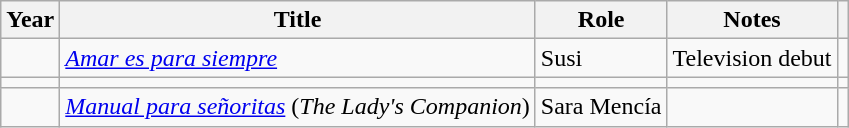<table class="wikitable sortable">
<tr>
<th>Year</th>
<th>Title</th>
<th>Role</th>
<th class = "unsortable">Notes</th>
<th class = "unsortable"></th>
</tr>
<tr>
<td></td>
<td><em><a href='#'>Amar es para siempre</a></em></td>
<td>Susi</td>
<td>Television debut</td>
<td></td>
</tr>
<tr>
<td></td>
<td><em></em></td>
<td></td>
<td></td>
<td></td>
</tr>
<tr>
<td></td>
<td><em><a href='#'>Manual para señoritas</a></em> (<em>The Lady's Companion</em>)</td>
<td>Sara Mencía</td>
<td></td>
<td></td>
</tr>
</table>
